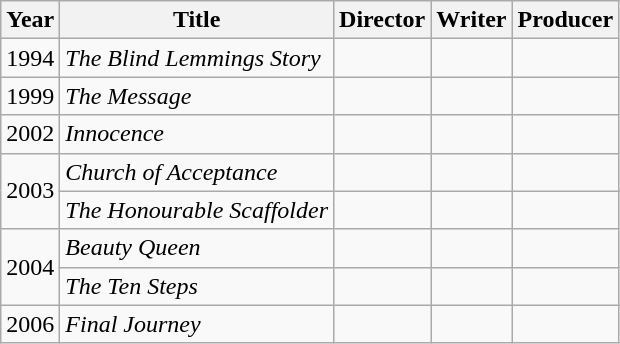<table class="wikitable">
<tr>
<th>Year</th>
<th>Title</th>
<th>Director</th>
<th>Writer</th>
<th>Producer</th>
</tr>
<tr>
<td>1994</td>
<td><em>The Blind Lemmings Story</em></td>
<td></td>
<td></td>
<td></td>
</tr>
<tr>
<td>1999</td>
<td><em>The Message</em></td>
<td></td>
<td></td>
<td></td>
</tr>
<tr>
<td>2002</td>
<td><em>Innocence</em></td>
<td></td>
<td></td>
<td></td>
</tr>
<tr>
<td rowspan=2>2003</td>
<td><em>Church of Acceptance</em></td>
<td></td>
<td></td>
<td></td>
</tr>
<tr>
<td><em>The Honourable Scaffolder</em></td>
<td></td>
<td></td>
<td></td>
</tr>
<tr>
<td rowspan=2>2004</td>
<td><em>Beauty Queen</em></td>
<td></td>
<td></td>
<td></td>
</tr>
<tr>
<td><em>The Ten Steps</em></td>
<td></td>
<td></td>
<td></td>
</tr>
<tr>
<td>2006</td>
<td><em>Final Journey</em></td>
<td></td>
<td></td>
<td></td>
</tr>
</table>
